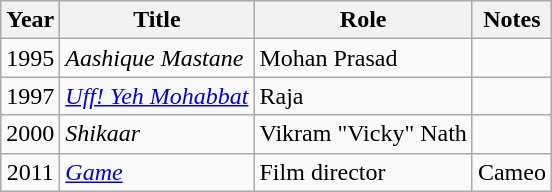<table class="wikitable sortable ">
<tr>
<th>Year</th>
<th>Title</th>
<th>Role</th>
<th>Notes</th>
</tr>
<tr>
<td style="text-align:center;">1995</td>
<td><em>Aashique Mastane</em></td>
<td>Mohan Prasad</td>
<td></td>
</tr>
<tr>
<td style="text-align:center;">1997</td>
<td><em><a href='#'>Uff! Yeh Mohabbat</a></em></td>
<td>Raja</td>
<td></td>
</tr>
<tr>
<td style="text-align:center;">2000</td>
<td><em>Shikaar</em></td>
<td>Vikram "Vicky" Nath</td>
<td></td>
</tr>
<tr>
<td style="text-align:center;">2011</td>
<td><em><a href='#'>Game</a></em></td>
<td>Film director</td>
<td>Cameo</td>
</tr>
</table>
